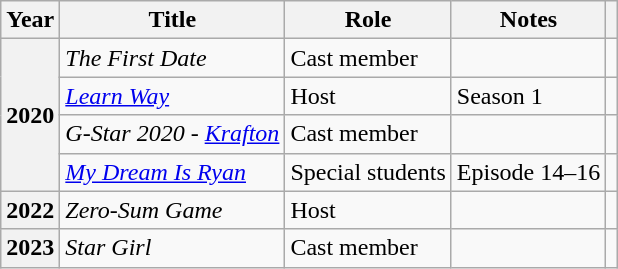<table class="wikitable plainrowheaders sortable">
<tr>
<th scope="col">Year</th>
<th scope="col">Title</th>
<th scope="col">Role</th>
<th scope="col">Notes</th>
<th scope="col" class="unsortable"></th>
</tr>
<tr>
<th scope="row" rowspan="4">2020</th>
<td><em>The First Date</em></td>
<td>Cast member</td>
<td></td>
<td style="text-align:center"></td>
</tr>
<tr>
<td><em><a href='#'>Learn Way</a></em></td>
<td>Host</td>
<td>Season 1</td>
<td style="text-align:center"></td>
</tr>
<tr>
<td><em>G-Star 2020 - <a href='#'>Krafton</a></em></td>
<td>Cast member</td>
<td></td>
<td style="text-align:center"></td>
</tr>
<tr>
<td><em><a href='#'>My Dream Is Ryan</a></em></td>
<td>Special students</td>
<td>Episode 14–16</td>
<td style="text-align:center"></td>
</tr>
<tr>
<th scope="row">2022</th>
<td><em>Zero-Sum Game</em></td>
<td>Host</td>
<td></td>
<td style="text-align:center"></td>
</tr>
<tr>
<th scope="row">2023</th>
<td><em>Star Girl</em></td>
<td>Cast member</td>
<td></td>
<td style="text-align:center"></td>
</tr>
</table>
